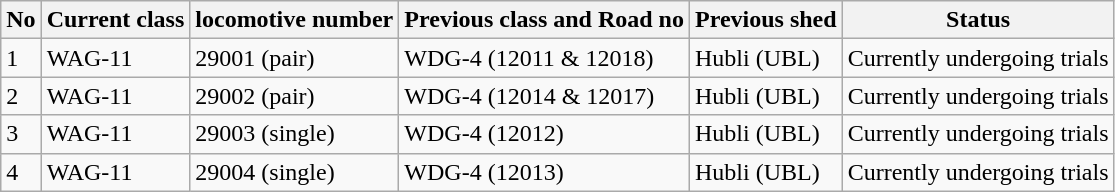<table class="wikitable">
<tr>
<th>No</th>
<th>Current class</th>
<th>locomotive number</th>
<th>Previous class and Road no</th>
<th>Previous shed</th>
<th>Status</th>
</tr>
<tr>
<td>1</td>
<td>WAG-11</td>
<td>29001 (pair)</td>
<td>WDG-4 (12011 & 12018)</td>
<td>Hubli (UBL)</td>
<td>Currently undergoing trials</td>
</tr>
<tr>
<td>2</td>
<td>WAG-11</td>
<td>29002 (pair)</td>
<td>WDG-4 (12014 & 12017)</td>
<td>Hubli (UBL)</td>
<td>Currently undergoing trials</td>
</tr>
<tr>
<td>3</td>
<td>WAG-11</td>
<td>29003 (single)</td>
<td>WDG-4 (12012)</td>
<td>Hubli (UBL)</td>
<td>Currently undergoing trials</td>
</tr>
<tr>
<td>4</td>
<td>WAG-11</td>
<td>29004 (single)</td>
<td>WDG-4 (12013)</td>
<td>Hubli (UBL)</td>
<td>Currently undergoing trials</td>
</tr>
</table>
